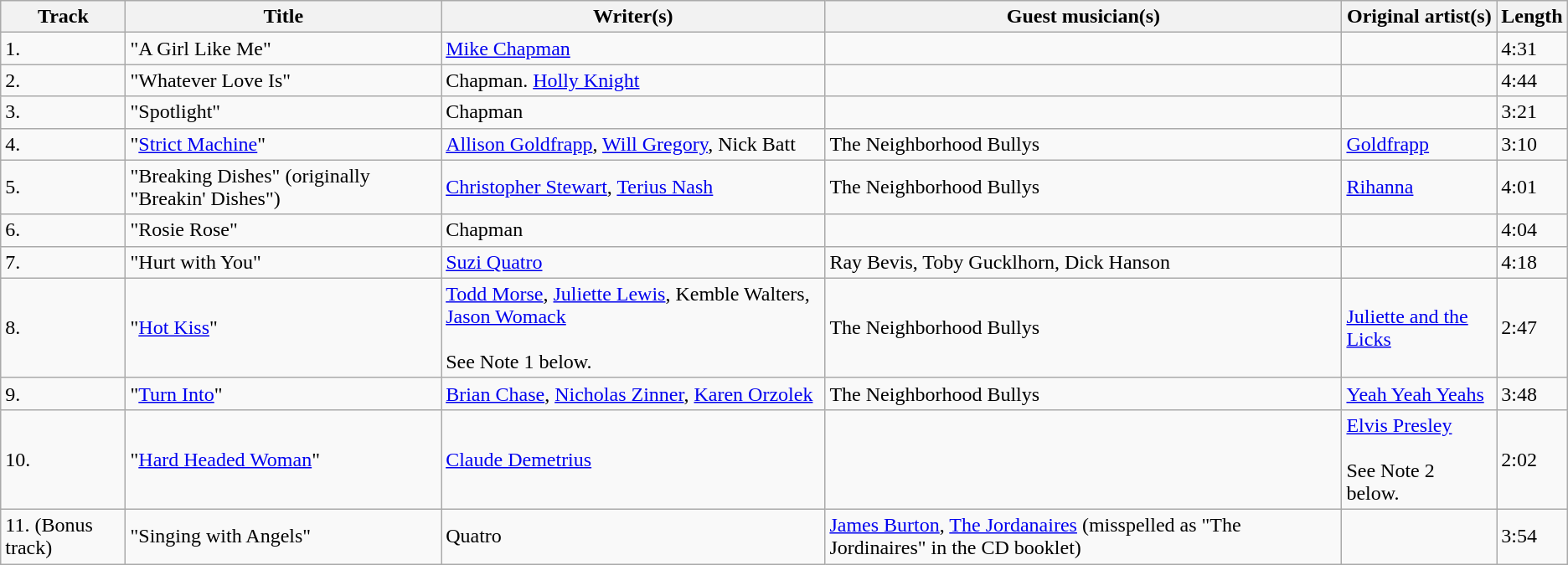<table class="wikitable">
<tr>
<th>Track</th>
<th>Title</th>
<th>Writer(s)</th>
<th>Guest musician(s)</th>
<th>Original artist(s)</th>
<th>Length</th>
</tr>
<tr>
<td>1.</td>
<td>"A Girl Like Me"</td>
<td><a href='#'>Mike Chapman</a></td>
<td></td>
<td></td>
<td>4:31</td>
</tr>
<tr>
<td>2.</td>
<td>"Whatever Love Is"</td>
<td>Chapman. <a href='#'>Holly Knight</a></td>
<td></td>
<td></td>
<td>4:44</td>
</tr>
<tr>
<td>3.</td>
<td>"Spotlight"</td>
<td>Chapman</td>
<td></td>
<td></td>
<td>3:21</td>
</tr>
<tr>
<td>4.</td>
<td>"<a href='#'>Strict Machine</a>"</td>
<td><a href='#'>Allison Goldfrapp</a>, <a href='#'>Will Gregory</a>, Nick Batt</td>
<td>The Neighborhood Bullys</td>
<td><a href='#'>Goldfrapp</a></td>
<td>3:10</td>
</tr>
<tr>
<td>5.</td>
<td>"Breaking Dishes" (originally "Breakin' Dishes")</td>
<td><a href='#'>Christopher Stewart</a>, <a href='#'>Terius Nash</a></td>
<td>The Neighborhood Bullys</td>
<td><a href='#'>Rihanna</a></td>
<td>4:01</td>
</tr>
<tr>
<td>6.</td>
<td>"Rosie Rose"</td>
<td>Chapman</td>
<td></td>
<td></td>
<td>4:04</td>
</tr>
<tr>
<td>7.</td>
<td>"Hurt with You"</td>
<td><a href='#'>Suzi Quatro</a></td>
<td>Ray Bevis, Toby Gucklhorn, Dick Hanson</td>
<td></td>
<td>4:18</td>
</tr>
<tr>
<td>8.</td>
<td>"<a href='#'>Hot Kiss</a>"</td>
<td><a href='#'>Todd Morse</a>, <a href='#'>Juliette Lewis</a>, Kemble Walters, <a href='#'>Jason Womack</a><br><br>See Note 1 below.</td>
<td>The Neighborhood Bullys</td>
<td><a href='#'>Juliette and the Licks</a></td>
<td>2:47</td>
</tr>
<tr>
<td>9.</td>
<td>"<a href='#'>Turn Into</a>"</td>
<td><a href='#'>Brian Chase</a>, <a href='#'>Nicholas Zinner</a>, <a href='#'>Karen Orzolek</a></td>
<td>The Neighborhood Bullys</td>
<td><a href='#'>Yeah Yeah Yeahs</a></td>
<td>3:48</td>
</tr>
<tr>
<td>10.</td>
<td>"<a href='#'>Hard Headed Woman</a>"</td>
<td><a href='#'>Claude Demetrius</a></td>
<td></td>
<td><a href='#'>Elvis Presley</a><br><br>See Note 2 below.</td>
<td>2:02</td>
</tr>
<tr>
<td>11. (Bonus track)</td>
<td>"Singing with Angels"</td>
<td>Quatro</td>
<td><a href='#'>James Burton</a>, <a href='#'>The Jordanaires</a> (misspelled as "The Jordinaires" in the CD booklet)</td>
<td></td>
<td>3:54</td>
</tr>
</table>
